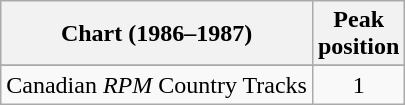<table class="wikitable sortable">
<tr>
<th align="left">Chart (1986–1987)</th>
<th align="center">Peak<br>position</th>
</tr>
<tr>
</tr>
<tr>
<td align="left">Canadian <em>RPM</em> Country Tracks</td>
<td align="center">1</td>
</tr>
</table>
